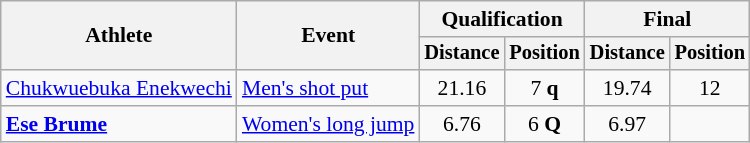<table class=wikitable style="font-size:90%">
<tr>
<th rowspan="2">Athlete</th>
<th rowspan="2">Event</th>
<th colspan="2">Qualification</th>
<th colspan="2">Final</th>
</tr>
<tr style="font-size:95%">
<th>Distance</th>
<th>Position</th>
<th>Distance</th>
<th>Position</th>
</tr>
<tr align=center>
<td align=left><a href='#'>Chukwuebuka Enekwechi</a></td>
<td align=left><a href='#'>Men's shot put</a></td>
<td>21.16</td>
<td>7 <strong>q</strong></td>
<td>19.74</td>
<td>12</td>
</tr>
<tr align="center">
<td align="left"><strong><a href='#'>Ese Brume</a></strong></td>
<td align="left"><a href='#'>Women's long jump</a></td>
<td>6.76</td>
<td>6 <strong>Q</strong></td>
<td>6.97</td>
<td></td>
</tr>
</table>
